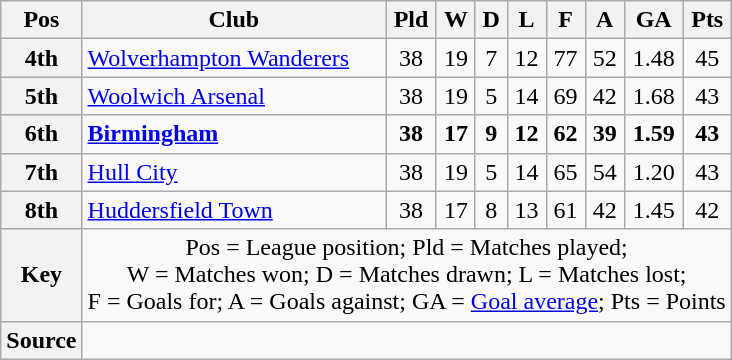<table class="wikitable" style="text-align:center">
<tr>
<th scope="col">Pos</th>
<th scope="col">Club</th>
<th scope="col">Pld</th>
<th scope="col">W</th>
<th scope="col">D</th>
<th scope="col">L</th>
<th scope="col">F</th>
<th scope="col">A</th>
<th scope="col">GA</th>
<th scope="col">Pts</th>
</tr>
<tr>
<th scope="row">4th</th>
<td align="left"><a href='#'>Wolverhampton Wanderers</a></td>
<td>38</td>
<td>19</td>
<td>7</td>
<td>12</td>
<td>77</td>
<td>52</td>
<td>1.48</td>
<td>45</td>
</tr>
<tr>
<th scope="row">5th</th>
<td align="left"><a href='#'>Woolwich Arsenal</a></td>
<td>38</td>
<td>19</td>
<td>5</td>
<td>14</td>
<td>69</td>
<td>42</td>
<td>1.68</td>
<td>43</td>
</tr>
<tr style="font-weight:bold">
<th scope="row">6th</th>
<td align="left"><a href='#'>Birmingham</a></td>
<td>38</td>
<td>17</td>
<td>9</td>
<td>12</td>
<td>62</td>
<td>39</td>
<td>1.59</td>
<td>43</td>
</tr>
<tr>
<th scope="row">7th</th>
<td align="left"><a href='#'>Hull City</a></td>
<td>38</td>
<td>19</td>
<td>5</td>
<td>14</td>
<td>65</td>
<td>54</td>
<td>1.20</td>
<td>43</td>
</tr>
<tr>
<th scope="row">8th</th>
<td align="left"><a href='#'>Huddersfield Town</a></td>
<td>38</td>
<td>17</td>
<td>8</td>
<td>13</td>
<td>61</td>
<td>42</td>
<td>1.45</td>
<td>42</td>
</tr>
<tr>
<th scope="row">Key</th>
<td colspan="9">Pos = League position; Pld = Matches played;<br>W = Matches won; D = Matches drawn; L = Matches lost;<br>F = Goals for; A = Goals against; GA = <a href='#'>Goal average</a>; Pts = Points</td>
</tr>
<tr>
<th scope="row">Source</th>
<td colspan="9"></td>
</tr>
</table>
